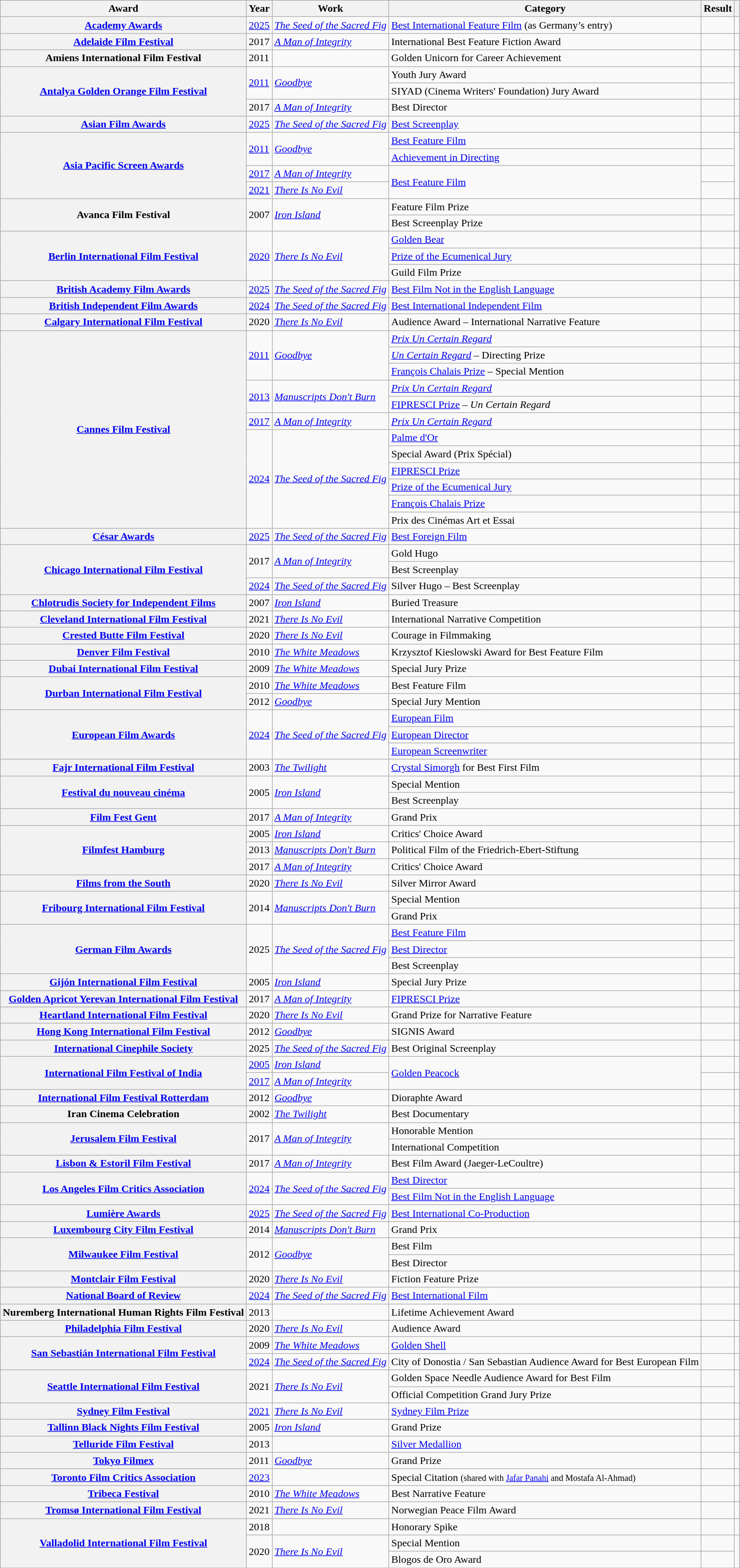<table class="wikitable sortable plainrowheaders">
<tr>
<th scope="col">Award</th>
<th scope="col">Year</th>
<th scope="col">Work</th>
<th scope="col">Category</th>
<th scope="col">Result</th>
<th scope="col" class="unsortable"></th>
</tr>
<tr>
<th scope="row"><a href='#'>Academy Awards</a></th>
<td><a href='#'>2025</a></td>
<td><em><a href='#'>The Seed of the Sacred Fig</a></em></td>
<td><a href='#'>Best International Feature Film</a> (as Germany’s entry)</td>
<td></td>
<td style="text-align:center;"></td>
</tr>
<tr>
<th scope="row"><a href='#'>Adelaide Film Festival</a></th>
<td>2017</td>
<td><em><a href='#'>A Man of Integrity</a></em></td>
<td>International Best Feature Fiction Award</td>
<td></td>
<td style="text-align:center;"></td>
</tr>
<tr>
<th scope="row">Amiens International Film Festival</th>
<td>2011</td>
<td></td>
<td>Golden Unicorn for Career Achievement</td>
<td></td>
<td style="text-align:center;"></td>
</tr>
<tr>
<th rowspan="3" scope="row"><a href='#'>Antalya Golden Orange Film Festival</a></th>
<td rowspan="2"><a href='#'>2011</a></td>
<td rowspan="2"><em><a href='#'>Goodbye</a></em></td>
<td>Youth Jury Award</td>
<td></td>
<td rowspan="2" style="text-align:center;"></td>
</tr>
<tr>
<td>SIYAD (Cinema Writers' Foundation) Jury Award</td>
<td></td>
</tr>
<tr>
<td>2017</td>
<td><em><a href='#'>A Man of Integrity</a></em></td>
<td>Best Director</td>
<td></td>
<td style="text-align:center;"><br></td>
</tr>
<tr>
<th scope="row"><a href='#'>Asian Film Awards</a></th>
<td><a href='#'>2025</a></td>
<td><em><a href='#'>The Seed of the Sacred Fig</a></em></td>
<td><a href='#'>Best Screenplay</a></td>
<td></td>
<td style="text-align:center;"></td>
</tr>
<tr>
<th rowspan="4" scope="row"><a href='#'>Asia Pacific Screen Awards</a></th>
<td rowspan="2"><a href='#'>2011</a></td>
<td rowspan="2"><em><a href='#'>Goodbye</a></em></td>
<td><a href='#'>Best Feature Film</a></td>
<td></td>
<td rowspan="4" style="text-align:center;"></td>
</tr>
<tr>
<td><a href='#'>Achievement in Directing</a></td>
<td></td>
</tr>
<tr>
<td><a href='#'>2017</a></td>
<td><em><a href='#'>A Man of Integrity</a></em></td>
<td rowspan="2"><a href='#'>Best Feature Film</a></td>
<td></td>
</tr>
<tr>
<td><a href='#'>2021</a></td>
<td><em><a href='#'>There Is No Evil</a></em></td>
<td></td>
</tr>
<tr>
<th rowspan="2" scope="row">Avanca Film Festival</th>
<td rowspan="2">2007</td>
<td rowspan="2"><em><a href='#'>Iron Island</a></em></td>
<td>Feature Film Prize</td>
<td></td>
<td rowspan="2" style="text-align:center;"></td>
</tr>
<tr>
<td>Best Screenplay Prize</td>
<td></td>
</tr>
<tr>
<th rowspan="3" scope="row"><a href='#'>Berlin International Film Festival</a></th>
<td rowspan="3"><a href='#'>2020</a></td>
<td rowspan="3"><em><a href='#'>There Is No Evil</a></em></td>
<td><a href='#'>Golden Bear</a></td>
<td></td>
<td style="text-align:center;"></td>
</tr>
<tr>
<td><a href='#'>Prize of the Ecumenical Jury</a></td>
<td></td>
<td style="text-align:center;"></td>
</tr>
<tr>
<td>Guild Film Prize</td>
<td></td>
<td style="text-align:center;"></td>
</tr>
<tr>
<th scope="row"><a href='#'>British Academy Film Awards</a></th>
<td><a href='#'>2025</a></td>
<td><em><a href='#'>The Seed of the Sacred Fig</a></em></td>
<td><a href='#'>Best Film Not in the English Language</a></td>
<td></td>
<td style="text-align:center;"></td>
</tr>
<tr>
<th scope="row"><a href='#'>British Independent Film Awards</a></th>
<td><a href='#'>2024</a></td>
<td><em><a href='#'>The Seed of the Sacred Fig</a></em></td>
<td><a href='#'>Best International Independent Film</a></td>
<td></td>
<td align="center"></td>
</tr>
<tr>
<th scope="row"><a href='#'>Calgary International Film Festival</a></th>
<td>2020</td>
<td><em><a href='#'>There Is No Evil</a></em></td>
<td>Audience Award – International Narrative Feature</td>
<td></td>
<td align="center"></td>
</tr>
<tr>
<th rowspan="12" scope="row"><a href='#'>Cannes Film Festival</a></th>
<td rowspan="3"><a href='#'>2011</a></td>
<td rowspan="3"><em><a href='#'>Goodbye</a></em></td>
<td><em><a href='#'>Prix Un Certain Regard</a></em></td>
<td></td>
<td align="center"></td>
</tr>
<tr>
<td><em><a href='#'>Un Certain Regard</a></em> – Directing Prize</td>
<td></td>
<td style="text-align:center;"></td>
</tr>
<tr>
<td><a href='#'>François Chalais Prize</a> – Special Mention</td>
<td></td>
<td align="center"></td>
</tr>
<tr>
<td rowspan="2"><a href='#'>2013</a></td>
<td rowspan="2"><em><a href='#'>Manuscripts Don't Burn</a></em></td>
<td><em><a href='#'>Prix Un Certain Regard</a></em></td>
<td></td>
<td style="text-align:center;"></td>
</tr>
<tr>
<td><a href='#'>FIPRESCI Prize</a> – <em>Un Certain Regard</em></td>
<td></td>
<td align="center"></td>
</tr>
<tr>
<td><a href='#'>2017</a></td>
<td><em><a href='#'>A Man of Integrity</a></em></td>
<td><em><a href='#'>Prix Un Certain Regard</a></em></td>
<td></td>
<td style="text-align:center;"></td>
</tr>
<tr>
<td rowspan="6"><a href='#'>2024</a></td>
<td rowspan="6"><em><a href='#'>The Seed of the Sacred Fig</a></em></td>
<td><a href='#'>Palme d'Or</a></td>
<td></td>
<td align="center"></td>
</tr>
<tr>
<td>Special Award (Prix Spécial)</td>
<td></td>
<td align="center"></td>
</tr>
<tr>
<td><a href='#'>FIPRESCI Prize</a></td>
<td></td>
<td align="center"></td>
</tr>
<tr>
<td><a href='#'>Prize of the Ecumenical Jury</a></td>
<td></td>
<td align="center"></td>
</tr>
<tr>
<td><a href='#'>François Chalais Prize</a></td>
<td></td>
<td align="center"></td>
</tr>
<tr>
<td>Prix des Cinémas Art et Essai</td>
<td></td>
<td align="center"></td>
</tr>
<tr>
<th scope="row"><a href='#'>César Awards</a></th>
<td><a href='#'>2025</a></td>
<td><em><a href='#'>The Seed of the Sacred Fig</a></em></td>
<td><a href='#'>Best Foreign Film</a></td>
<td></td>
<td style="text-align:center;"></td>
</tr>
<tr>
<th rowspan="3" scope="row"><a href='#'>Chicago International Film Festival</a></th>
<td rowspan="2">2017</td>
<td rowspan="2"><em><a href='#'>A Man of Integrity</a></em></td>
<td>Gold Hugo</td>
<td></td>
<td rowspan="2" style="text-align:center;"><br></td>
</tr>
<tr>
<td>Best Screenplay</td>
<td></td>
</tr>
<tr>
<td><a href='#'>2024</a></td>
<td><em><a href='#'>The Seed of the Sacred Fig</a></em></td>
<td>Silver Hugo – Best Screenplay</td>
<td></td>
<td align="center"></td>
</tr>
<tr>
<th scope="row"><a href='#'>Chlotrudis Society for Independent Films</a></th>
<td>2007</td>
<td><em><a href='#'>Iron Island</a></em></td>
<td>Buried Treasure</td>
<td></td>
<td style="text-align:center;"></td>
</tr>
<tr>
<th scope="row"><a href='#'>Cleveland International Film Festival</a></th>
<td>2021</td>
<td><em><a href='#'>There Is No Evil</a></em></td>
<td>International Narrative Competition</td>
<td></td>
<td align="center"></td>
</tr>
<tr>
<th scope="row"><a href='#'>Crested Butte Film Festival</a></th>
<td>2020</td>
<td><em><a href='#'>There Is No Evil</a></em></td>
<td>Courage in Filmmaking</td>
<td></td>
<td style="text-align:center;"></td>
</tr>
<tr>
<th scope="row"><a href='#'>Denver Film Festival</a></th>
<td>2010</td>
<td><em><a href='#'>The White Meadows</a></em></td>
<td>Krzysztof Kieslowski Award for Best Feature Film</td>
<td></td>
<td style="text-align:center;"></td>
</tr>
<tr>
<th scope="row"><a href='#'>Dubai International Film Festival</a></th>
<td>2009</td>
<td><em><a href='#'>The White Meadows</a></em></td>
<td>Special Jury Prize</td>
<td></td>
<td style="text-align:center;"></td>
</tr>
<tr>
<th rowspan="2" scope="row"><a href='#'>Durban International Film Festival</a></th>
<td>2010</td>
<td><em><a href='#'>The White Meadows</a></em></td>
<td>Best Feature Film</td>
<td></td>
<td style="text-align:center;"></td>
</tr>
<tr>
<td>2012</td>
<td><em><a href='#'>Goodbye</a></em></td>
<td>Special Jury Mention</td>
<td></td>
<td style="text-align:center;"></td>
</tr>
<tr>
<th rowspan="3" scope="row"><a href='#'>European Film Awards</a></th>
<td rowspan="3"><a href='#'>2024</a></td>
<td rowspan="3"><em><a href='#'>The Seed of the Sacred Fig</a></em></td>
<td><a href='#'>European Film</a></td>
<td></td>
<td rowspan="3" align="center"><br></td>
</tr>
<tr>
<td><a href='#'>European Director</a></td>
<td></td>
</tr>
<tr>
<td><a href='#'>European Screenwriter</a></td>
<td></td>
</tr>
<tr>
<th scope="row"><a href='#'>Fajr International Film Festival</a></th>
<td>2003</td>
<td><em><a href='#'>The Twilight</a></em></td>
<td><a href='#'>Crystal Simorgh</a> for Best First Film</td>
<td></td>
<td style="text-align:center;"></td>
</tr>
<tr>
<th rowspan="2" scope="row"><a href='#'>Festival du nouveau cinéma</a></th>
<td rowspan="2">2005</td>
<td rowspan="2"><em><a href='#'>Iron Island</a></em></td>
<td>Special Mention</td>
<td></td>
<td rowspan="2" style="text-align:center;"><br></td>
</tr>
<tr>
<td>Best Screenplay</td>
<td></td>
</tr>
<tr>
<th scope="row"><a href='#'>Film Fest Gent</a></th>
<td>2017</td>
<td><em><a href='#'>A Man of Integrity</a></em></td>
<td>Grand Prix</td>
<td></td>
<td style="text-align:center;"></td>
</tr>
<tr>
<th rowspan="3" scope="row"><a href='#'>Filmfest Hamburg</a></th>
<td>2005</td>
<td><em><a href='#'>Iron Island</a></em></td>
<td>Critics' Choice Award</td>
<td></td>
<td rowspan="2" style="text-align:center;"></td>
</tr>
<tr>
<td>2013</td>
<td><em><a href='#'>Manuscripts Don't Burn</a></em></td>
<td>Political Film of the Friedrich-Ebert-Stiftung</td>
<td></td>
</tr>
<tr>
<td>2017</td>
<td><em><a href='#'>A Man of Integrity</a></em></td>
<td>Critics' Choice Award</td>
<td></td>
<td style="text-align:center;"></td>
</tr>
<tr>
<th scope="row"><a href='#'>Films from the South</a></th>
<td>2020</td>
<td><em><a href='#'>There Is No Evil</a></em></td>
<td>Silver Mirror Award</td>
<td></td>
<td align="center"></td>
</tr>
<tr>
<th rowspan="2" scope="row"><a href='#'>Fribourg International Film Festival</a></th>
<td rowspan="2">2014</td>
<td rowspan="2"><em><a href='#'>Manuscripts Don't Burn</a></em></td>
<td>Special Mention</td>
<td></td>
<td style="text-align:center;"></td>
</tr>
<tr>
<td>Grand Prix</td>
<td></td>
<td style="text-align:center;"></td>
</tr>
<tr>
<th rowspan="3" scope="row"><a href='#'>German Film Awards</a></th>
<td rowspan="3">2025</td>
<td rowspan="3"><em><a href='#'>The Seed of the Sacred Fig</a></em></td>
<td><a href='#'>Best Feature Film</a></td>
<td></td>
<td rowspan="3" style="text-align:center;"></td>
</tr>
<tr>
<td><a href='#'>Best Director</a></td>
<td></td>
</tr>
<tr>
<td>Best Screenplay</td>
<td></td>
</tr>
<tr>
<th scope="row"><a href='#'>Gijón International Film Festival</a></th>
<td>2005</td>
<td><em><a href='#'>Iron Island</a></em></td>
<td>Special Jury Prize</td>
<td></td>
<td style="text-align:center;"></td>
</tr>
<tr>
<th scope="row"><a href='#'>Golden Apricot Yerevan International Film Festival</a></th>
<td>2017</td>
<td><em><a href='#'>A Man of Integrity</a></em></td>
<td><a href='#'>FIPRESCI Prize</a></td>
<td></td>
<td style="text-align:center;"></td>
</tr>
<tr>
<th scope="row"><a href='#'>Heartland International Film Festival</a></th>
<td>2020</td>
<td><em><a href='#'>There Is No Evil</a></em></td>
<td>Grand Prize for Narrative Feature</td>
<td></td>
<td align="center"></td>
</tr>
<tr>
<th scope="row"><a href='#'>Hong Kong International Film Festival</a></th>
<td>2012</td>
<td><em><a href='#'>Goodbye</a></em></td>
<td>SIGNIS Award</td>
<td></td>
<td style="text-align:center;"></td>
</tr>
<tr>
<th scope="row"><a href='#'>International Cinephile Society</a></th>
<td>2025</td>
<td><em><a href='#'>The Seed of the Sacred Fig</a></em></td>
<td>Best Original Screenplay</td>
<td></td>
<td style="text-align:center;"></td>
</tr>
<tr>
<th rowspan="2" scope="row"><a href='#'>International Film Festival of India</a></th>
<td><a href='#'>2005</a></td>
<td><em><a href='#'>Iron Island</a></em></td>
<td rowspan="2"><a href='#'>Golden Peacock</a></td>
<td></td>
<td style="text-align:center;"></td>
</tr>
<tr>
<td><a href='#'>2017</a></td>
<td><em><a href='#'>A Man of Integrity</a></em></td>
<td></td>
<td style="text-align:center;"></td>
</tr>
<tr>
<th scope="row"><a href='#'>International Film Festival Rotterdam</a></th>
<td>2012</td>
<td><em><a href='#'>Goodbye</a></em></td>
<td>Dioraphte Award</td>
<td></td>
<td style="text-align:center;"></td>
</tr>
<tr>
<th scope="row">Iran Cinema Celebration</th>
<td>2002</td>
<td><em><a href='#'>The Twilight</a></em></td>
<td>Best Documentary</td>
<td></td>
<td style="text-align:center;"></td>
</tr>
<tr>
<th rowspan="2" scope="row"><a href='#'>Jerusalem Film Festival</a></th>
<td rowspan="2">2017</td>
<td rowspan="2"><em><a href='#'>A Man of Integrity</a></em></td>
<td>Honorable Mention</td>
<td></td>
<td rowspan="2" style="text-align:center;"></td>
</tr>
<tr>
<td>International Competition</td>
<td></td>
</tr>
<tr>
<th scope="row"><a href='#'>Lisbon & Estoril Film Festival</a></th>
<td>2017</td>
<td><em><a href='#'>A Man of Integrity</a></em></td>
<td>Best Film Award (Jaeger-LeCoultre)</td>
<td></td>
<td style="text-align:center;"></td>
</tr>
<tr>
<th rowspan="2" scope="row"><a href='#'>Los Angeles Film Critics Association</a></th>
<td rowspan="2"><a href='#'>2024</a></td>
<td rowspan="2"><em><a href='#'>The Seed of the Sacred Fig</a></em></td>
<td><a href='#'>Best Director</a></td>
<td></td>
<td rowspan="2" style="text-align:center;"></td>
</tr>
<tr>
<td><a href='#'>Best Film Not in the English Language</a></td>
<td></td>
</tr>
<tr>
<th scope="row"><a href='#'>Lumière Awards</a></th>
<td><a href='#'>2025</a></td>
<td><em><a href='#'>The Seed of the Sacred Fig</a></em></td>
<td><a href='#'>Best International Co-Production</a></td>
<td></td>
<td style="text-align:center;"></td>
</tr>
<tr>
<th scope="row"><a href='#'>Luxembourg City Film Festival</a></th>
<td>2014</td>
<td><em><a href='#'>Manuscripts Don't Burn</a></em></td>
<td>Grand Prix</td>
<td></td>
<td align="center"></td>
</tr>
<tr>
<th rowspan="2" scope="row"><a href='#'>Milwaukee Film Festival</a></th>
<td rowspan="2">2012</td>
<td rowspan="2"><em><a href='#'>Goodbye</a></em></td>
<td>Best Film</td>
<td></td>
<td rowspan="2" style="text-align:center;"></td>
</tr>
<tr>
<td>Best Director</td>
<td></td>
</tr>
<tr>
<th scope="row"><a href='#'>Montclair Film Festival</a></th>
<td>2020</td>
<td><em><a href='#'>There Is No Evil</a></em></td>
<td>Fiction Feature Prize</td>
<td></td>
<td align="center"><br></td>
</tr>
<tr>
<th scope="row"><a href='#'>National Board of Review</a></th>
<td><a href='#'>2024</a></td>
<td><em><a href='#'>The Seed of the Sacred Fig</a></em></td>
<td><a href='#'>Best International Film</a></td>
<td></td>
<td style="text-align:center;"></td>
</tr>
<tr>
<th scope="row">Nuremberg International Human Rights Film Festival</th>
<td>2013</td>
<td></td>
<td>Lifetime Achievement Award</td>
<td></td>
<td style="text-align:center;"></td>
</tr>
<tr>
<th scope="row"><a href='#'>Philadelphia Film Festival</a></th>
<td>2020</td>
<td><em><a href='#'>There Is No Evil</a></em></td>
<td>Audience Award</td>
<td></td>
<td align="center"></td>
</tr>
<tr>
<th rowspan="2" scope="row"><a href='#'>San Sebastián International Film Festival</a></th>
<td>2009</td>
<td><em><a href='#'>The White Meadows</a></em></td>
<td><a href='#'>Golden Shell</a></td>
<td></td>
<td style="text-align:center;"></td>
</tr>
<tr>
<td><a href='#'>2024</a></td>
<td><em><a href='#'>The Seed of the Sacred Fig</a></em></td>
<td>City of Donostia / San Sebastian Audience Award for Best European Film</td>
<td></td>
<td style="text-align:center;"><br></td>
</tr>
<tr>
<th rowspan="2" scope="row"><a href='#'>Seattle International Film Festival</a></th>
<td rowspan="2">2021</td>
<td rowspan="2"><em><a href='#'>There Is No Evil</a></em></td>
<td>Golden Space Needle Audience Award for Best Film</td>
<td></td>
<td rowspan="2" align="center"><br></td>
</tr>
<tr>
<td>Official Competition Grand Jury Prize</td>
<td></td>
</tr>
<tr>
<th scope="row"><a href='#'>Sydney Film Festival</a></th>
<td><a href='#'>2021</a></td>
<td><em><a href='#'>There Is No Evil</a></em></td>
<td><a href='#'>Sydney Film Prize</a></td>
<td></td>
<td style="text-align:center;"></td>
</tr>
<tr>
<th scope="row"><a href='#'>Tallinn Black Nights Film Festival</a></th>
<td>2005</td>
<td><em><a href='#'>Iron Island</a></em></td>
<td>Grand Prize</td>
<td></td>
<td style="text-align:center;"></td>
</tr>
<tr>
<th scope="row"><a href='#'>Telluride Film Festival</a></th>
<td>2013</td>
<td></td>
<td><a href='#'>Silver Medallion</a></td>
<td></td>
<td align="center"></td>
</tr>
<tr>
<th scope="row"><a href='#'>Tokyo Filmex</a></th>
<td>2011</td>
<td><em><a href='#'>Goodbye</a></em></td>
<td>Grand Prize</td>
<td></td>
<td style="text-align:center;"></td>
</tr>
<tr>
<th scope="row"><a href='#'>Toronto Film Critics Association</a></th>
<td><a href='#'>2023</a></td>
<td></td>
<td>Special Citation <small>(shared with <a href='#'>Jafar Panahi</a> and Mostafa Al-Ahmad)</small></td>
<td></td>
<td align="center"></td>
</tr>
<tr>
<th scope="row"><a href='#'>Tribeca Festival</a></th>
<td>2010</td>
<td><em><a href='#'>The White Meadows</a></em></td>
<td>Best Narrative Feature</td>
<td></td>
<td style="text-align:center;"><br></td>
</tr>
<tr>
<th scope="row"><a href='#'>Tromsø International Film Festival</a></th>
<td>2021</td>
<td><em><a href='#'>There Is No Evil</a></em></td>
<td>Norwegian Peace Film Award</td>
<td></td>
<td align="center"></td>
</tr>
<tr>
<th rowspan="3" scope="row"><a href='#'>Valladolid International Film Festival</a></th>
<td>2018</td>
<td></td>
<td>Honorary Spike</td>
<td></td>
<td style="text-align:center;"></td>
</tr>
<tr>
<td rowspan="2">2020</td>
<td rowspan="2"><em><a href='#'>There Is No Evil</a></em></td>
<td>Special Mention</td>
<td></td>
<td rowspan="2" align="center"><br></td>
</tr>
<tr>
<td>Blogos de Oro Award</td>
<td></td>
</tr>
<tr>
</tr>
</table>
